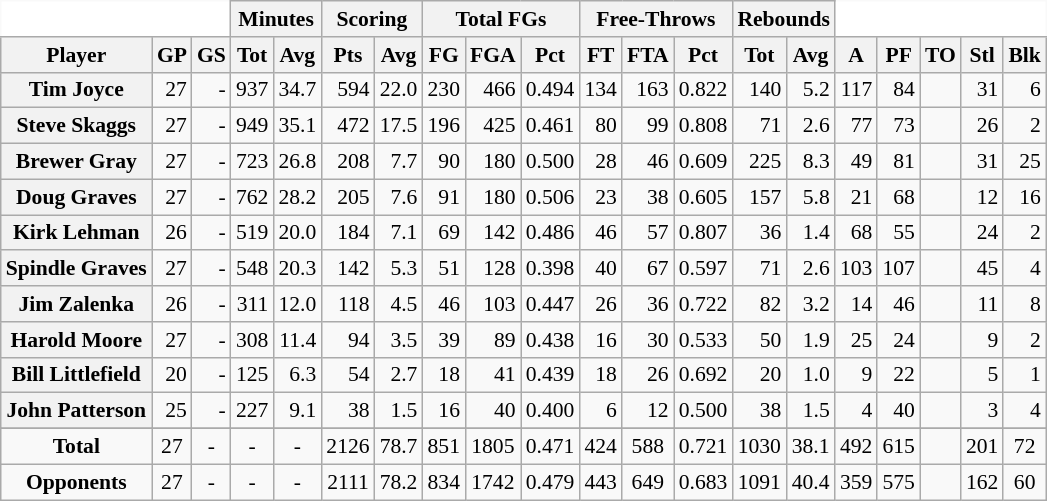<table class="wikitable sortable" border="1" style="font-size:90%;">
<tr>
<th colspan="3" style="border-top-style:hidden; border-left-style:hidden; background: white;"></th>
<th colspan="2" style=>Minutes</th>
<th colspan="2" style=>Scoring</th>
<th colspan="3" style=>Total FGs</th>
<th colspan="3" style=>Free-Throws</th>
<th colspan="2" style=>Rebounds</th>
<th colspan="5" style="border-top-style:hidden; border-right-style:hidden; background: white;"></th>
</tr>
<tr>
<th scope="col" style=>Player</th>
<th scope="col" style=>GP</th>
<th scope="col" style=>GS</th>
<th scope="col" style=>Tot</th>
<th scope="col" style=>Avg</th>
<th scope="col" style=>Pts</th>
<th scope="col" style=>Avg</th>
<th scope="col" style=>FG</th>
<th scope="col" style=>FGA</th>
<th scope="col" style=>Pct</th>
<th scope="col" style=>FT</th>
<th scope="col" style=>FTA</th>
<th scope="col" style=>Pct</th>
<th scope="col" style=>Tot</th>
<th scope="col" style=>Avg</th>
<th scope="col" style=>A</th>
<th scope="col" style=>PF</th>
<th scope="col" style=>TO</th>
<th scope="col" style=>Stl</th>
<th scope="col" style=>Blk</th>
</tr>
<tr>
<th>Tim Joyce</th>
<td align="right">27</td>
<td align="right">-</td>
<td align="right">937</td>
<td align="right">34.7</td>
<td align="right">594</td>
<td align="right">22.0</td>
<td align="right">230</td>
<td align="right">466</td>
<td align="right">0.494</td>
<td align="right">134</td>
<td align="right">163</td>
<td align="right">0.822</td>
<td align="right">140</td>
<td align="right">5.2</td>
<td align="right">117</td>
<td align="right">84</td>
<td align="right"></td>
<td align="right">31</td>
<td align="right">6</td>
</tr>
<tr>
<th>Steve Skaggs</th>
<td align="right">27</td>
<td align="right">-</td>
<td align="right">949</td>
<td align="right">35.1</td>
<td align="right">472</td>
<td align="right">17.5</td>
<td align="right">196</td>
<td align="right">425</td>
<td align="right">0.461</td>
<td align="right">80</td>
<td align="right">99</td>
<td align="right">0.808</td>
<td align="right">71</td>
<td align="right">2.6</td>
<td align="right">77</td>
<td align="right">73</td>
<td align="right"></td>
<td align="right">26</td>
<td align="right">2</td>
</tr>
<tr>
<th>Brewer Gray</th>
<td align="right">27</td>
<td align="right">-</td>
<td align="right">723</td>
<td align="right">26.8</td>
<td align="right">208</td>
<td align="right">7.7</td>
<td align="right">90</td>
<td align="right">180</td>
<td align="right">0.500</td>
<td align="right">28</td>
<td align="right">46</td>
<td align="right">0.609</td>
<td align="right">225</td>
<td align="right">8.3</td>
<td align="right">49</td>
<td align="right">81</td>
<td align="right"></td>
<td align="right">31</td>
<td align="right">25</td>
</tr>
<tr>
<th>Doug Graves</th>
<td align="right">27</td>
<td align="right">-</td>
<td align="right">762</td>
<td align="right">28.2</td>
<td align="right">205</td>
<td align="right">7.6</td>
<td align="right">91</td>
<td align="right">180</td>
<td align="right">0.506</td>
<td align="right">23</td>
<td align="right">38</td>
<td align="right">0.605</td>
<td align="right">157</td>
<td align="right">5.8</td>
<td align="right">21</td>
<td align="right">68</td>
<td align="right"></td>
<td align="right">12</td>
<td align="right">16</td>
</tr>
<tr>
<th>Kirk Lehman</th>
<td align="right">26</td>
<td align="right">-</td>
<td align="right">519</td>
<td align="right">20.0</td>
<td align="right">184</td>
<td align="right">7.1</td>
<td align="right">69</td>
<td align="right">142</td>
<td align="right">0.486</td>
<td align="right">46</td>
<td align="right">57</td>
<td align="right">0.807</td>
<td align="right">36</td>
<td align="right">1.4</td>
<td align="right">68</td>
<td align="right">55</td>
<td align="right"></td>
<td align="right">24</td>
<td align="right">2</td>
</tr>
<tr>
<th>Spindle Graves</th>
<td align="right">27</td>
<td align="right">-</td>
<td align="right">548</td>
<td align="right">20.3</td>
<td align="right">142</td>
<td align="right">5.3</td>
<td align="right">51</td>
<td align="right">128</td>
<td align="right">0.398</td>
<td align="right">40</td>
<td align="right">67</td>
<td align="right">0.597</td>
<td align="right">71</td>
<td align="right">2.6</td>
<td align="right">103</td>
<td align="right">107</td>
<td align="right"></td>
<td align="right">45</td>
<td align="right">4</td>
</tr>
<tr>
<th>Jim Zalenka</th>
<td align="right">26</td>
<td align="right">-</td>
<td align="right">311</td>
<td align="right">12.0</td>
<td align="right">118</td>
<td align="right">4.5</td>
<td align="right">46</td>
<td align="right">103</td>
<td align="right">0.447</td>
<td align="right">26</td>
<td align="right">36</td>
<td align="right">0.722</td>
<td align="right">82</td>
<td align="right">3.2</td>
<td align="right">14</td>
<td align="right">46</td>
<td align="right"></td>
<td align="right">11</td>
<td align="right">8</td>
</tr>
<tr>
<th>Harold Moore</th>
<td align="right">27</td>
<td align="right">-</td>
<td align="right">308</td>
<td align="right">11.4</td>
<td align="right">94</td>
<td align="right">3.5</td>
<td align="right">39</td>
<td align="right">89</td>
<td align="right">0.438</td>
<td align="right">16</td>
<td align="right">30</td>
<td align="right">0.533</td>
<td align="right">50</td>
<td align="right">1.9</td>
<td align="right">25</td>
<td align="right">24</td>
<td align="right"></td>
<td align="right">9</td>
<td align="right">2</td>
</tr>
<tr>
<th>Bill Littlefield</th>
<td align="right">20</td>
<td align="right">-</td>
<td align="right">125</td>
<td align="right">6.3</td>
<td align="right">54</td>
<td align="right">2.7</td>
<td align="right">18</td>
<td align="right">41</td>
<td align="right">0.439</td>
<td align="right">18</td>
<td align="right">26</td>
<td align="right">0.692</td>
<td align="right">20</td>
<td align="right">1.0</td>
<td align="right">9</td>
<td align="right">22</td>
<td align="right"></td>
<td align="right">5</td>
<td align="right">1</td>
</tr>
<tr>
<th>John Patterson</th>
<td align="right">25</td>
<td align="right">-</td>
<td align="right">227</td>
<td align="right">9.1</td>
<td align="right">38</td>
<td align="right">1.5</td>
<td align="right">16</td>
<td align="right">40</td>
<td align="right">0.400</td>
<td align="right">6</td>
<td align="right">12</td>
<td align="right">0.500</td>
<td align="right">38</td>
<td align="right">1.5</td>
<td align="right">4</td>
<td align="right">40</td>
<td align="right"></td>
<td align="right">3</td>
<td align="right">4</td>
</tr>
<tr>
</tr>
<tr class="sortbottom">
<td align="center" style=><strong>Total</strong></td>
<td align="center" style=>27</td>
<td align="center" style=>-</td>
<td align="center" style=>-</td>
<td align="center" style=>-</td>
<td align="center" style=>2126</td>
<td align="center" style=>78.7</td>
<td align="center" style=>851</td>
<td align="center" style=>1805</td>
<td align="center" style=>0.471</td>
<td align="center" style=>424</td>
<td align="center" style=>588</td>
<td align="center" style=>0.721</td>
<td align="center" style=>1030</td>
<td align="center" style=>38.1</td>
<td align="center" style=>492</td>
<td align="center" style=>615</td>
<td align="center" style=></td>
<td align="center" style=>201</td>
<td align="center" style=>72</td>
</tr>
<tr class="sortbottom">
<td align="center"><strong>Opponents</strong></td>
<td align="center">27</td>
<td align="center">-</td>
<td align="center">-</td>
<td align="center">-</td>
<td align="center">2111</td>
<td align="center">78.2</td>
<td align="center">834</td>
<td align="center">1742</td>
<td align="center">0.479</td>
<td align="center">443</td>
<td align="center">649</td>
<td align="center">0.683</td>
<td align="center">1091</td>
<td align="center">40.4</td>
<td align="center">359</td>
<td align="center">575</td>
<td align="center"></td>
<td align="center">162</td>
<td align="center">60</td>
</tr>
</table>
